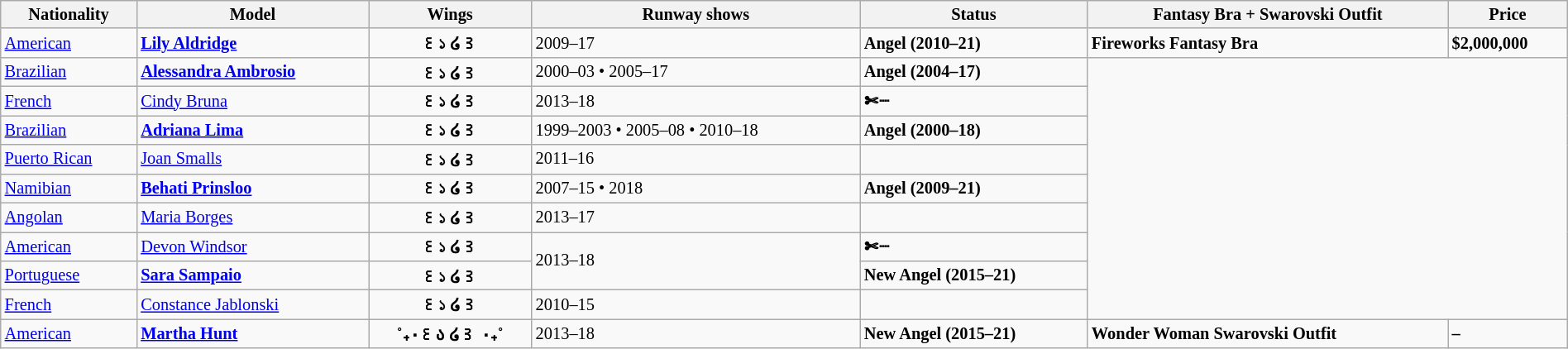<table class="sortable wikitable"  style="font-size:85%; width:100%;">
<tr>
<th style="text-align:center;">Nationality</th>
<th style="text-align:center;">Model</th>
<th style="text-align:center;">Wings</th>
<th style="text-align:center;">Runway shows</th>
<th style="text-align:center;">Status</th>
<th>Fantasy Bra + Swarovski Outfit</th>
<th>Price</th>
</tr>
<tr>
<td> <a href='#'>American</a></td>
<td><strong><a href='#'>Lily Aldridge</a></strong></td>
<td align="center"><strong>꒰১ ໒꒱</strong></td>
<td>2009–17</td>
<td><strong> Angel (2010–21)</strong></td>
<td><strong>Fireworks Fantasy Bra</strong></td>
<td><strong>$2,000,000</strong></td>
</tr>
<tr>
<td> <a href='#'>Brazilian</a></td>
<td><strong><a href='#'>Alessandra Ambrosio</a></strong></td>
<td align="center"><strong>꒰১ ໒꒱</strong></td>
<td>2000–03 • 2005–17</td>
<td><strong> Angel (2004–17)</strong></td>
<td colspan="2" rowspan="9"></td>
</tr>
<tr>
<td> <a href='#'>French</a></td>
<td><a href='#'>Cindy Bruna</a></td>
<td align="center"><strong>꒰১ ໒꒱</strong></td>
<td>2013–18</td>
<td><strong>✄┈</strong></td>
</tr>
<tr>
<td> <a href='#'>Brazilian</a></td>
<td><strong><a href='#'>Adriana Lima</a></strong></td>
<td align="center"><strong>꒰১ ໒꒱</strong></td>
<td>1999–2003 • 2005–08 • 2010–18</td>
<td><strong> Angel (2000–18)</strong></td>
</tr>
<tr>
<td> <a href='#'>Puerto Rican</a></td>
<td><a href='#'>Joan Smalls</a></td>
<td align="center"><strong>꒰১ ໒꒱</strong></td>
<td>2011–16</td>
<td></td>
</tr>
<tr>
<td> <a href='#'>Namibian</a></td>
<td><strong><a href='#'>Behati Prinsloo</a></strong></td>
<td align="center"><strong>꒰১ ໒꒱</strong></td>
<td>2007–15 • 2018</td>
<td><strong> Angel (2009–21)</strong></td>
</tr>
<tr>
<td> <a href='#'>Angolan</a></td>
<td><a href='#'>Maria Borges</a></td>
<td align="center"><strong>꒰১ ໒꒱</strong></td>
<td>2013–17</td>
<td></td>
</tr>
<tr>
<td> <a href='#'>American</a></td>
<td><a href='#'>Devon Windsor</a></td>
<td align="center"><strong>꒰১ ໒꒱</strong></td>
<td rowspan="2">2013–18</td>
<td><strong>✄┈</strong></td>
</tr>
<tr>
<td> <a href='#'>Portuguese</a></td>
<td><strong><a href='#'>Sara Sampaio</a></strong></td>
<td align="center"><strong>꒰১ ໒꒱</strong></td>
<td><strong>New  Angel (2015–21)</strong></td>
</tr>
<tr>
<td> <a href='#'>French</a></td>
<td><a href='#'>Constance Jablonski</a></td>
<td align="center"><strong>꒰১ ໒꒱</strong></td>
<td>2010–15</td>
<td></td>
</tr>
<tr>
<td> <a href='#'>American</a></td>
<td><strong><a href='#'>Martha Hunt</a></strong></td>
<td align="center"><strong>˚₊‧꒰ა ໒꒱ ‧₊˚</strong></td>
<td>2013–18</td>
<td><strong>New  Angel (2015–21)</strong></td>
<td><strong>Wonder Woman Swarovski Outfit</strong></td>
<td><strong>–</strong></td>
</tr>
</table>
